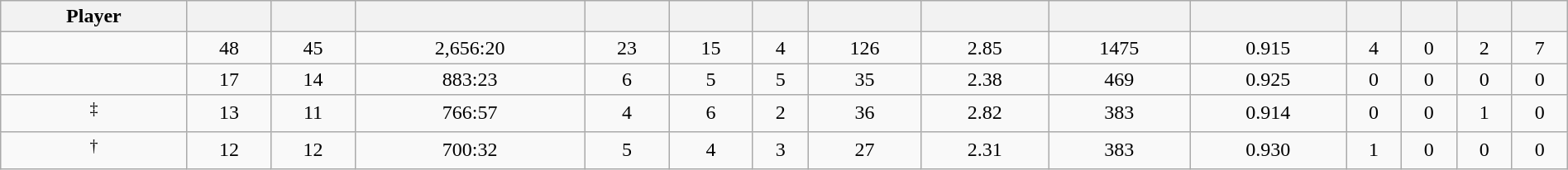<table class="wikitable sortable" style="width:100%; text-align:center;">
<tr>
<th>Player</th>
<th></th>
<th></th>
<th></th>
<th></th>
<th></th>
<th></th>
<th></th>
<th></th>
<th></th>
<th></th>
<th></th>
<th></th>
<th></th>
<th></th>
</tr>
<tr>
<td style=white-space:nowrap></td>
<td>48</td>
<td>45</td>
<td>2,656:20</td>
<td>23</td>
<td>15</td>
<td>4</td>
<td>126</td>
<td>2.85</td>
<td>1475</td>
<td>0.915</td>
<td>4</td>
<td>0</td>
<td>2</td>
<td>7</td>
</tr>
<tr>
<td style=white-space:nowrap></td>
<td>17</td>
<td>14</td>
<td>883:23</td>
<td>6</td>
<td>5</td>
<td>5</td>
<td>35</td>
<td>2.38</td>
<td>469</td>
<td>0.925</td>
<td>0</td>
<td>0</td>
<td>0</td>
<td>0</td>
</tr>
<tr>
<td style=white-space:nowrap><sup>‡</sup></td>
<td>13</td>
<td>11</td>
<td>766:57</td>
<td>4</td>
<td>6</td>
<td>2</td>
<td>36</td>
<td>2.82</td>
<td>383</td>
<td>0.914</td>
<td>0</td>
<td>0</td>
<td>1</td>
<td>0</td>
</tr>
<tr>
<td style=white-space:nowrap><sup>†</sup></td>
<td>12</td>
<td>12</td>
<td>700:32</td>
<td>5</td>
<td>4</td>
<td>3</td>
<td>27</td>
<td>2.31</td>
<td>383</td>
<td>0.930</td>
<td>1</td>
<td>0</td>
<td>0</td>
<td>0</td>
</tr>
</table>
